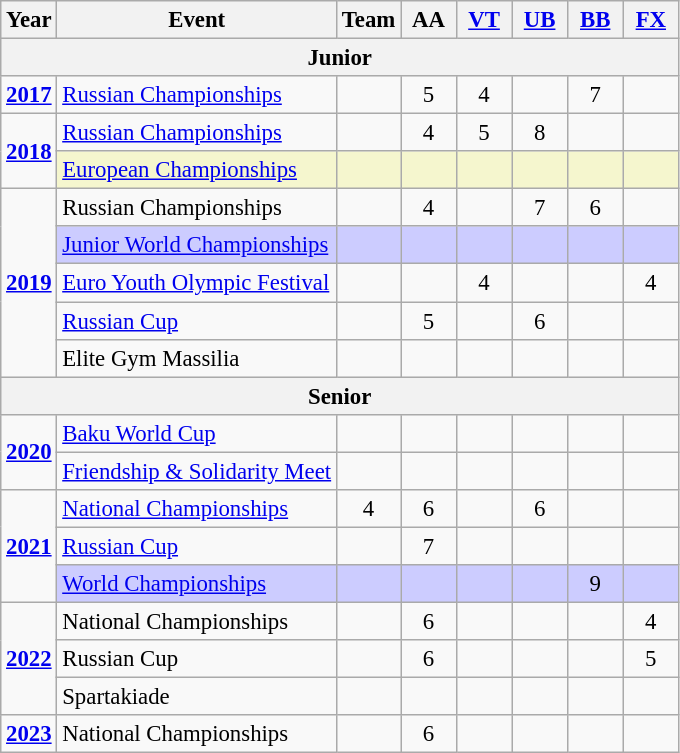<table class="wikitable" style="text-align:center; font-size:95%;">
<tr>
<th align="center">Year</th>
<th align="center">Event</th>
<th style="width:30px;">Team</th>
<th style="width:30px;">AA</th>
<th style="width:30px;"><a href='#'>VT</a></th>
<th style="width:30px;"><a href='#'>UB</a></th>
<th style="width:30px;"><a href='#'>BB</a></th>
<th style="width:30px;"><a href='#'>FX</a></th>
</tr>
<tr>
<th colspan="8"><strong>Junior</strong></th>
</tr>
<tr>
<td rowspan="1"><strong><a href='#'>2017</a></strong></td>
<td align=left><a href='#'>Russian Championships</a></td>
<td></td>
<td>5</td>
<td>4</td>
<td></td>
<td>7</td>
<td></td>
</tr>
<tr>
<td rowspan="2"><strong><a href='#'>2018</a></strong></td>
<td align=left><a href='#'>Russian Championships</a></td>
<td></td>
<td>4</td>
<td>5</td>
<td>8</td>
<td></td>
<td></td>
</tr>
<tr bgcolor=#F5F6CE>
<td align=left><a href='#'>European Championships</a></td>
<td></td>
<td></td>
<td></td>
<td></td>
<td></td>
<td></td>
</tr>
<tr>
<td rowspan="5"><strong><a href='#'>2019</a></strong></td>
<td align=left>Russian Championships</td>
<td></td>
<td>4</td>
<td></td>
<td>7</td>
<td>6</td>
<td></td>
</tr>
<tr style="background:#ccf;">
<td align=left><a href='#'>Junior World Championships</a></td>
<td></td>
<td></td>
<td></td>
<td></td>
<td></td>
<td></td>
</tr>
<tr>
<td align=left><a href='#'>Euro Youth Olympic Festival</a></td>
<td></td>
<td></td>
<td>4</td>
<td></td>
<td></td>
<td>4</td>
</tr>
<tr>
<td align=left><a href='#'>Russian Cup</a></td>
<td></td>
<td>5</td>
<td></td>
<td>6</td>
<td></td>
<td></td>
</tr>
<tr>
<td align=left>Elite Gym Massilia</td>
<td></td>
<td></td>
<td></td>
<td></td>
<td></td>
<td></td>
</tr>
<tr>
<th colspan="8"><strong>Senior</strong></th>
</tr>
<tr>
<td rowspan="2"><strong><a href='#'>2020</a></strong></td>
<td align=left><a href='#'>Baku World Cup</a></td>
<td></td>
<td></td>
<td></td>
<td></td>
<td></td>
<td></td>
</tr>
<tr>
<td align=left><a href='#'>Friendship & Solidarity Meet</a></td>
<td></td>
<td></td>
<td></td>
<td></td>
<td></td>
<td></td>
</tr>
<tr>
<td rowspan="3"><strong><a href='#'>2021</a></strong></td>
<td align=left><a href='#'>National Championships</a></td>
<td>4</td>
<td>6</td>
<td></td>
<td>6</td>
<td></td>
<td></td>
</tr>
<tr>
<td align=left><a href='#'>Russian Cup</a></td>
<td></td>
<td>7</td>
<td></td>
<td></td>
<td></td>
<td></td>
</tr>
<tr bgcolor=#CCCCFF>
<td align=left><a href='#'>World Championships</a></td>
<td></td>
<td></td>
<td></td>
<td></td>
<td>9</td>
<td></td>
</tr>
<tr>
<td rowspan="3"><strong><a href='#'>2022</a></strong></td>
<td align=left>National Championships</td>
<td></td>
<td>6</td>
<td></td>
<td></td>
<td></td>
<td>4</td>
</tr>
<tr>
<td align=left>Russian Cup</td>
<td></td>
<td>6</td>
<td></td>
<td></td>
<td></td>
<td>5</td>
</tr>
<tr>
<td align=left>Spartakiade</td>
<td></td>
<td></td>
<td></td>
<td></td>
<td></td>
<td></td>
</tr>
<tr>
<td rowspan="1"><strong><a href='#'>2023</a></strong></td>
<td align=left>National Championships</td>
<td></td>
<td>6</td>
<td></td>
<td></td>
<td></td>
<td></td>
</tr>
</table>
